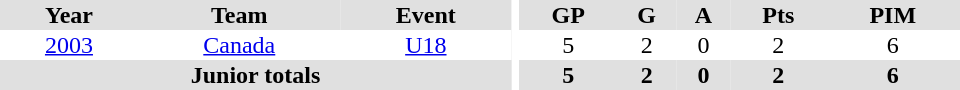<table border="0" cellpadding="1" cellspacing="0" ID="Table3" style="text-align:center; width:40em">
<tr ALIGN="center" bgcolor="#e0e0e0">
<th>Year</th>
<th>Team</th>
<th>Event</th>
<th rowspan="99" bgcolor="#ffffff"></th>
<th>GP</th>
<th>G</th>
<th>A</th>
<th>Pts</th>
<th>PIM</th>
</tr>
<tr>
<td><a href='#'>2003</a></td>
<td><a href='#'>Canada</a></td>
<td><a href='#'>U18</a></td>
<td>5</td>
<td>2</td>
<td>0</td>
<td>2</td>
<td>6</td>
</tr>
<tr bgcolor="#e0e0e0">
<th colspan="3">Junior totals</th>
<th>5</th>
<th>2</th>
<th>0</th>
<th>2</th>
<th>6</th>
</tr>
</table>
